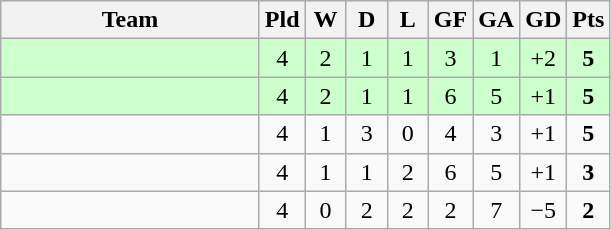<table class="wikitable" style="text-align: center;">
<tr>
<th width="165">Team</th>
<th width="20">Pld</th>
<th width="20">W</th>
<th width="20">D</th>
<th width="20">L</th>
<th width="20">GF</th>
<th width="20">GA</th>
<th width="20">GD</th>
<th width="20">Pts</th>
</tr>
<tr style="background:#ccffcc;">
<td style="text-align:left;"></td>
<td>4</td>
<td>2</td>
<td>1</td>
<td>1</td>
<td>3</td>
<td>1</td>
<td>+2</td>
<td><strong>5</strong></td>
</tr>
<tr style="background:#ccffcc;">
<td style="text-align:left;"></td>
<td>4</td>
<td>2</td>
<td>1</td>
<td>1</td>
<td>6</td>
<td>5</td>
<td>+1</td>
<td><strong>5</strong></td>
</tr>
<tr>
<td style="text-align:left;"></td>
<td>4</td>
<td>1</td>
<td>3</td>
<td>0</td>
<td>4</td>
<td>3</td>
<td>+1</td>
<td><strong>5</strong></td>
</tr>
<tr>
<td style="text-align:left;"></td>
<td>4</td>
<td>1</td>
<td>1</td>
<td>2</td>
<td>6</td>
<td>5</td>
<td>+1</td>
<td><strong>3</strong></td>
</tr>
<tr>
<td style="text-align:left;"></td>
<td>4</td>
<td>0</td>
<td>2</td>
<td>2</td>
<td>2</td>
<td>7</td>
<td>−5</td>
<td><strong>2</strong></td>
</tr>
</table>
